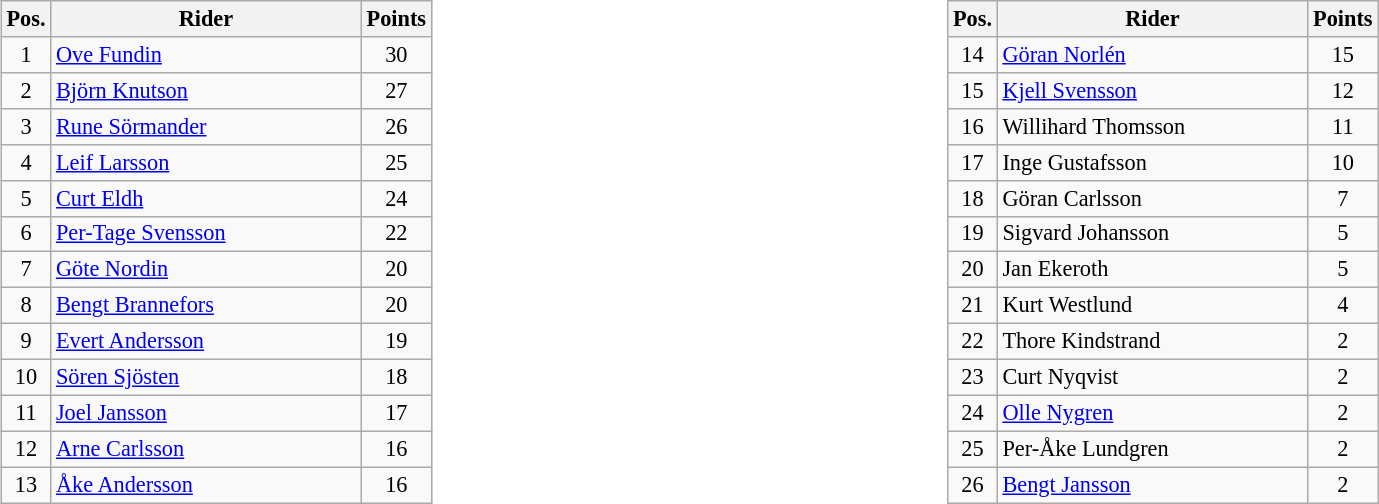<table width=100%>
<tr>
<td width=50% valign=top><br><table class=wikitable style="font-size:93%;">
<tr>
<th width=25px>Pos.</th>
<th width=200px>Rider</th>
<th width=40px>Points</th>
</tr>
<tr align=center >
<td>1</td>
<td align=left><a href='#'>Ove Fundin</a></td>
<td>30</td>
</tr>
<tr align=center >
<td>2</td>
<td align=left><a href='#'>Björn Knutson</a></td>
<td>27</td>
</tr>
<tr align=center >
<td>3</td>
<td align=left><a href='#'>Rune Sörmander</a></td>
<td>26</td>
</tr>
<tr align=center >
<td>4</td>
<td align=left><a href='#'>Leif Larsson</a></td>
<td>25</td>
</tr>
<tr align=center >
<td>5</td>
<td align=left><a href='#'>Curt Eldh</a></td>
<td>24</td>
</tr>
<tr align=center >
<td>6</td>
<td align=left><a href='#'>Per-Tage Svensson</a></td>
<td>22</td>
</tr>
<tr align=center >
<td>7</td>
<td align=left><a href='#'>Göte Nordin</a></td>
<td>20</td>
</tr>
<tr align=center >
<td>8</td>
<td align=left><a href='#'>Bengt Brannefors</a></td>
<td>20</td>
</tr>
<tr align=center >
<td>9</td>
<td align=left><a href='#'>Evert Andersson</a></td>
<td>19</td>
</tr>
<tr align=center >
<td>10</td>
<td align=left><a href='#'>Sören Sjösten</a></td>
<td>18</td>
</tr>
<tr align=center >
<td>11</td>
<td align=left><a href='#'>Joel Jansson</a></td>
<td>17</td>
</tr>
<tr align=center >
<td>12</td>
<td align=left><a href='#'>Arne Carlsson</a></td>
<td>16</td>
</tr>
<tr align=center >
<td>13</td>
<td align=left><a href='#'>Åke Andersson</a></td>
<td>16</td>
</tr>
</table>
</td>
<td width=50% valign=top><br><table class=wikitable style="font-size:93%;">
<tr>
<th width=25px>Pos.</th>
<th width=200px>Rider</th>
<th width=40px>Points</th>
</tr>
<tr align=center >
<td>14</td>
<td align=left><a href='#'>Göran Norlén</a></td>
<td>15</td>
</tr>
<tr align=center >
<td>15</td>
<td align=left><a href='#'>Kjell Svensson</a></td>
<td>12</td>
</tr>
<tr align=center>
<td>16</td>
<td align=left>Willihard Thomsson</td>
<td>11</td>
</tr>
<tr align=center>
<td>17</td>
<td align=left>Inge Gustafsson</td>
<td>10</td>
</tr>
<tr align=center>
<td>18</td>
<td align=left>Göran Carlsson</td>
<td>7</td>
</tr>
<tr align=center>
<td>19</td>
<td align=left>Sigvard Johansson</td>
<td>5</td>
</tr>
<tr align=center>
<td>20</td>
<td align=left>Jan Ekeroth</td>
<td>5</td>
</tr>
<tr align=center>
<td>21</td>
<td align=left>Kurt Westlund</td>
<td>4</td>
</tr>
<tr align=center>
<td>22</td>
<td align=left>Thore Kindstrand</td>
<td>2</td>
</tr>
<tr align=center>
<td>23</td>
<td align=left>Curt Nyqvist</td>
<td>2</td>
</tr>
<tr align=center>
<td>24</td>
<td align=left><a href='#'>Olle Nygren</a></td>
<td>2</td>
</tr>
<tr align=center>
<td>25</td>
<td align=left>Per-Åke Lundgren</td>
<td>2</td>
</tr>
<tr align=center>
<td>26</td>
<td align=left><a href='#'>Bengt Jansson</a></td>
<td>2</td>
</tr>
</table>
</td>
</tr>
</table>
